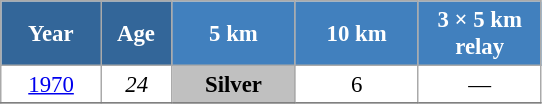<table class="wikitable" style="font-size:95%; text-align:center; border:grey solid 1px; border-collapse:collapse; background:#ffffff;">
<tr>
<th style="background-color:#369; color:white; width:60px;"> Year </th>
<th style="background-color:#369; color:white; width:40px;"> Age </th>
<th style="background-color:#4180be; color:white; width:75px;"> 5 km </th>
<th style="background-color:#4180be; color:white; width:75px;"> 10 km </th>
<th style="background-color:#4180be; color:white; width:75px;"> 3 × 5 km <br> relay </th>
</tr>
<tr>
<td><a href='#'>1970</a></td>
<td><em>24</em></td>
<td style="background:silver;"><strong>Silver</strong></td>
<td>6</td>
<td>—</td>
</tr>
<tr>
</tr>
</table>
